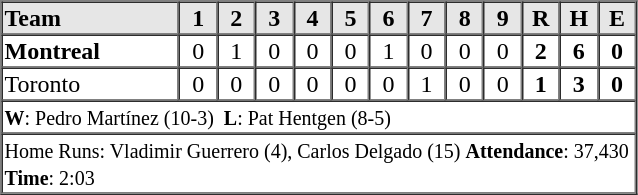<table border=1 cellspacing=0 width=425 style="margin-left:3em;">
<tr style="text-align:center; background-color:#e6e6e6;">
<th align=left width=28%>Team</th>
<th width=6%>1</th>
<th width=6%>2</th>
<th width=6%>3</th>
<th width=6%>4</th>
<th width=6%>5</th>
<th width=6%>6</th>
<th width=6%>7</th>
<th width=6%>8</th>
<th width=6%>9</th>
<th width=6%>R</th>
<th width=6%>H</th>
<th width=6%>E</th>
</tr>
<tr style="text-align:center;">
<td align=left><strong>Montreal</strong></td>
<td>0</td>
<td>1</td>
<td>0</td>
<td>0</td>
<td>0</td>
<td>1</td>
<td>0</td>
<td>0</td>
<td>0</td>
<td><strong>2</strong></td>
<td><strong>6</strong></td>
<td><strong>0</strong></td>
</tr>
<tr style="text-align:center;">
<td align=left>Toronto</td>
<td>0</td>
<td>0</td>
<td>0</td>
<td>0</td>
<td>0</td>
<td>0</td>
<td>1</td>
<td>0</td>
<td>0</td>
<td><strong>1</strong></td>
<td><strong>3</strong></td>
<td><strong>0</strong></td>
</tr>
<tr style="text-align:left;">
<td colspan=13><small><strong>W</strong>: Pedro Martínez (10-3)  <strong>L</strong>: Pat Hentgen (8-5)   </small></td>
</tr>
<tr style="text-align:left;">
<td colspan=13><small>Home Runs: Vladimir Guerrero (4), Carlos Delgado (15) <strong>Attendance</strong>: 37,430 <strong>Time</strong>: 2:03 </small></td>
</tr>
</table>
